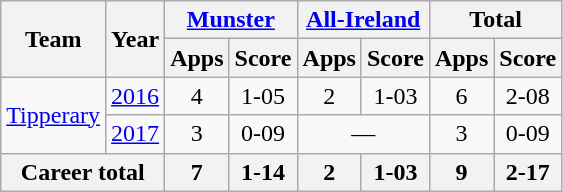<table class="wikitable" style="text-align:center">
<tr>
<th rowspan="2">Team</th>
<th rowspan="2">Year</th>
<th colspan="2"><a href='#'>Munster</a></th>
<th colspan="2"><a href='#'>All-Ireland</a></th>
<th colspan="2">Total</th>
</tr>
<tr>
<th>Apps</th>
<th>Score</th>
<th>Apps</th>
<th>Score</th>
<th>Apps</th>
<th>Score</th>
</tr>
<tr>
<td rowspan="2"><a href='#'>Tipperary</a></td>
<td><a href='#'>2016</a></td>
<td>4</td>
<td>1-05</td>
<td>2</td>
<td>1-03</td>
<td>6</td>
<td>2-08</td>
</tr>
<tr>
<td><a href='#'>2017</a></td>
<td>3</td>
<td>0-09</td>
<td colspan=2>—</td>
<td>3</td>
<td>0-09</td>
</tr>
<tr>
<th colspan="2">Career total</th>
<th>7</th>
<th>1-14</th>
<th>2</th>
<th>1-03</th>
<th>9</th>
<th>2-17</th>
</tr>
</table>
